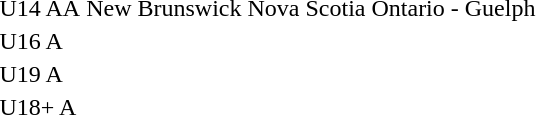<table>
<tr>
<td>U14 AA</td>
<td>    New Brunswick</td>
<td>Nova Scotia</td>
<td> Ontario - Guelph</td>
</tr>
<tr>
<td>U16 A</td>
<td></td>
<td></td>
<td></td>
</tr>
<tr>
<td>U19 A</td>
<td></td>
<td></td>
<td></td>
</tr>
<tr>
<td>U18+ A</td>
<td></td>
<td></td>
<td></td>
</tr>
</table>
